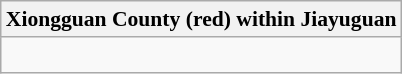<table class="wikitable"  style="font-size:90%;" align=center>
<tr>
<th colspan="3">Xiongguan County (red) within Jiayuguan</th>
</tr>
<tr>
<td colspan="3"><div><br>

</div></td>
</tr>
</table>
